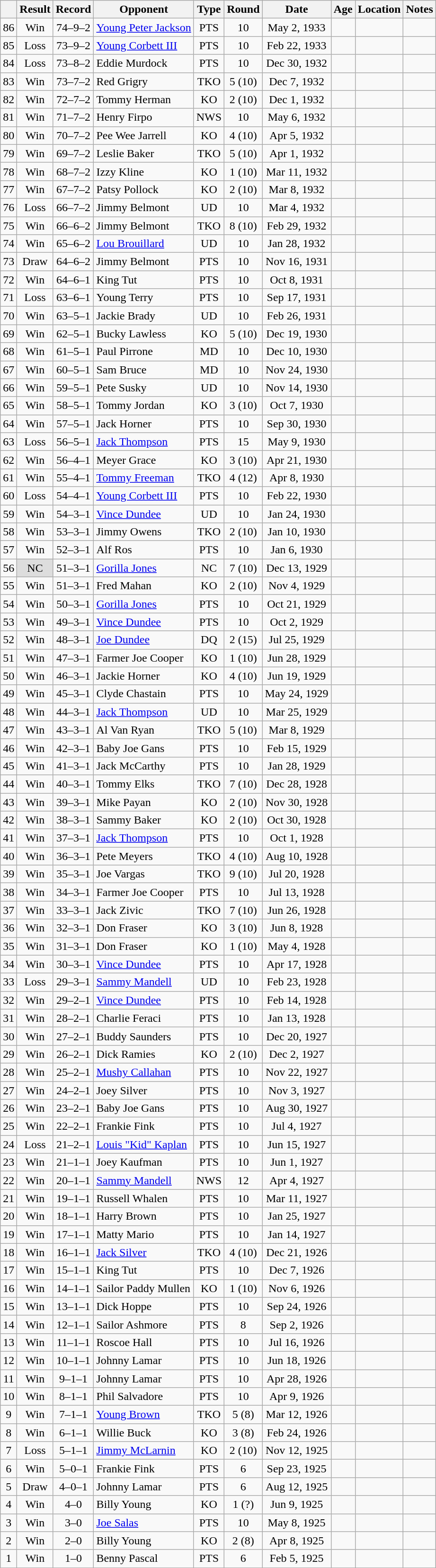<table class="wikitable mw-collapsible" style="text-align:center">
<tr>
<th></th>
<th>Result</th>
<th>Record</th>
<th>Opponent</th>
<th>Type</th>
<th>Round</th>
<th>Date</th>
<th>Age</th>
<th>Location</th>
<th>Notes</th>
</tr>
<tr>
<td>86</td>
<td>Win</td>
<td>74–9–2 </td>
<td style="text-align:left;"><a href='#'>Young Peter Jackson</a></td>
<td>PTS</td>
<td>10</td>
<td>May 2, 1933</td>
<td style="text-align:left;"></td>
<td style="text-align:left;"></td>
<td></td>
</tr>
<tr>
<td>85</td>
<td>Loss</td>
<td>73–9–2 </td>
<td style="text-align:left;"><a href='#'>Young Corbett III</a></td>
<td>PTS</td>
<td>10</td>
<td>Feb 22, 1933</td>
<td style="text-align:left;"></td>
<td style="text-align:left;"></td>
<td align=left></td>
</tr>
<tr>
<td>84</td>
<td>Loss</td>
<td>73–8–2 </td>
<td style="text-align:left;">Eddie Murdock</td>
<td>PTS</td>
<td>10</td>
<td>Dec 30, 1932</td>
<td style="text-align:left;"></td>
<td style="text-align:left;"></td>
<td></td>
</tr>
<tr>
<td>83</td>
<td>Win</td>
<td>73–7–2 </td>
<td style="text-align:left;">Red Grigry</td>
<td>TKO</td>
<td>5 (10)</td>
<td>Dec 7, 1932</td>
<td style="text-align:left;"></td>
<td style="text-align:left;"></td>
<td></td>
</tr>
<tr>
<td>82</td>
<td>Win</td>
<td>72–7–2 </td>
<td style="text-align:left;">Tommy Herman</td>
<td>KO</td>
<td>2 (10)</td>
<td>Dec 1, 1932</td>
<td style="text-align:left;"></td>
<td style="text-align:left;"></td>
<td></td>
</tr>
<tr>
<td>81</td>
<td>Win</td>
<td>71–7–2 </td>
<td style="text-align:left;">Henry Firpo</td>
<td>NWS</td>
<td>10</td>
<td>May 6, 1932</td>
<td style="text-align:left;"></td>
<td style="text-align:left;"></td>
<td></td>
</tr>
<tr>
<td>80</td>
<td>Win</td>
<td>70–7–2 </td>
<td style="text-align:left;">Pee Wee Jarrell</td>
<td>KO</td>
<td>4 (10)</td>
<td>Apr 5, 1932</td>
<td style="text-align:left;"></td>
<td style="text-align:left;"></td>
<td></td>
</tr>
<tr>
<td>79</td>
<td>Win</td>
<td>69–7–2 </td>
<td style="text-align:left;">Leslie Baker</td>
<td>TKO</td>
<td>5 (10)</td>
<td>Apr 1, 1932</td>
<td style="text-align:left;"></td>
<td style="text-align:left;"></td>
<td></td>
</tr>
<tr>
<td>78</td>
<td>Win</td>
<td>68–7–2 </td>
<td style="text-align:left;">Izzy Kline</td>
<td>KO</td>
<td>1 (10)</td>
<td>Mar 11, 1932</td>
<td style="text-align:left;"></td>
<td style="text-align:left;"></td>
<td></td>
</tr>
<tr>
<td>77</td>
<td>Win</td>
<td>67–7–2 </td>
<td style="text-align:left;">Patsy Pollock</td>
<td>KO</td>
<td>2 (10)</td>
<td>Mar 8, 1932</td>
<td style="text-align:left;"></td>
<td style="text-align:left;"></td>
<td></td>
</tr>
<tr>
<td>76</td>
<td>Loss</td>
<td>66–7–2 </td>
<td style="text-align:left;">Jimmy Belmont</td>
<td>UD</td>
<td>10</td>
<td>Mar 4, 1932</td>
<td style="text-align:left;"></td>
<td style="text-align:left;"></td>
<td></td>
</tr>
<tr>
<td>75</td>
<td>Win</td>
<td>66–6–2 </td>
<td style="text-align:left;">Jimmy Belmont</td>
<td>TKO</td>
<td>8 (10)</td>
<td>Feb 29, 1932</td>
<td style="text-align:left;"></td>
<td style="text-align:left;"></td>
<td></td>
</tr>
<tr>
<td>74</td>
<td>Win</td>
<td>65–6–2 </td>
<td style="text-align:left;"><a href='#'>Lou Brouillard</a></td>
<td>UD</td>
<td>10</td>
<td>Jan 28, 1932</td>
<td style="text-align:left;"></td>
<td style="text-align:left;"></td>
<td align=left></td>
</tr>
<tr>
<td>73</td>
<td>Draw</td>
<td>64–6–2 </td>
<td style="text-align:left;">Jimmy Belmont</td>
<td>PTS</td>
<td>10</td>
<td>Nov 16, 1931</td>
<td style="text-align:left;"></td>
<td style="text-align:left;"></td>
<td></td>
</tr>
<tr>
<td>72</td>
<td>Win</td>
<td>64–6–1 </td>
<td style="text-align:left;">King Tut</td>
<td>PTS</td>
<td>10</td>
<td>Oct 8, 1931</td>
<td style="text-align:left;"></td>
<td style="text-align:left;"></td>
<td></td>
</tr>
<tr>
<td>71</td>
<td>Loss</td>
<td>63–6–1 </td>
<td style="text-align:left;">Young Terry</td>
<td>PTS</td>
<td>10</td>
<td>Sep 17, 1931</td>
<td style="text-align:left;"></td>
<td style="text-align:left;"></td>
<td></td>
</tr>
<tr>
<td>70</td>
<td>Win</td>
<td>63–5–1 </td>
<td style="text-align:left;">Jackie Brady</td>
<td>UD</td>
<td>10</td>
<td>Feb 26, 1931</td>
<td style="text-align:left;"></td>
<td style="text-align:left;"></td>
<td></td>
</tr>
<tr>
<td>69</td>
<td>Win</td>
<td>62–5–1 </td>
<td style="text-align:left;">Bucky Lawless</td>
<td>KO</td>
<td>5 (10)</td>
<td>Dec 19, 1930</td>
<td style="text-align:left;"></td>
<td style="text-align:left;"></td>
<td></td>
</tr>
<tr>
<td>68</td>
<td>Win</td>
<td>61–5–1 </td>
<td style="text-align:left;">Paul Pirrone</td>
<td>MD</td>
<td>10</td>
<td>Dec 10, 1930</td>
<td style="text-align:left;"></td>
<td style="text-align:left;"></td>
<td></td>
</tr>
<tr>
<td>67</td>
<td>Win</td>
<td>60–5–1 </td>
<td style="text-align:left;">Sam Bruce</td>
<td>MD</td>
<td>10</td>
<td>Nov 24, 1930</td>
<td style="text-align:left;"></td>
<td style="text-align:left;"></td>
<td></td>
</tr>
<tr>
<td>66</td>
<td>Win</td>
<td>59–5–1 </td>
<td style="text-align:left;">Pete Susky</td>
<td>UD</td>
<td>10</td>
<td>Nov 14, 1930</td>
<td style="text-align:left;"></td>
<td style="text-align:left;"></td>
<td></td>
</tr>
<tr>
<td>65</td>
<td>Win</td>
<td>58–5–1 </td>
<td style="text-align:left;">Tommy Jordan</td>
<td>KO</td>
<td>3 (10)</td>
<td>Oct 7, 1930</td>
<td style="text-align:left;"></td>
<td style="text-align:left;"></td>
<td></td>
</tr>
<tr>
<td>64</td>
<td>Win</td>
<td>57–5–1 </td>
<td style="text-align:left;">Jack Horner</td>
<td>PTS</td>
<td>10</td>
<td>Sep 30, 1930</td>
<td style="text-align:left;"></td>
<td style="text-align:left;"></td>
<td></td>
</tr>
<tr>
<td>63</td>
<td>Loss</td>
<td>56–5–1 </td>
<td style="text-align:left;"><a href='#'>Jack Thompson</a></td>
<td>PTS</td>
<td>15</td>
<td>May 9, 1930</td>
<td style="text-align:left;"></td>
<td style="text-align:left;"></td>
<td align=left></td>
</tr>
<tr>
<td>62</td>
<td>Win</td>
<td>56–4–1 </td>
<td style="text-align:left;">Meyer Grace</td>
<td>KO</td>
<td>3 (10)</td>
<td>Apr 21, 1930</td>
<td style="text-align:left;"></td>
<td style="text-align:left;"></td>
<td></td>
</tr>
<tr>
<td>61</td>
<td>Win</td>
<td>55–4–1 </td>
<td style="text-align:left;"><a href='#'>Tommy Freeman</a></td>
<td>TKO</td>
<td>4 (12)</td>
<td>Apr 8, 1930</td>
<td style="text-align:left;"></td>
<td style="text-align:left;"></td>
<td></td>
</tr>
<tr>
<td>60</td>
<td>Loss</td>
<td>54–4–1 </td>
<td style="text-align:left;"><a href='#'>Young Corbett III</a></td>
<td>PTS</td>
<td>10</td>
<td>Feb 22, 1930</td>
<td style="text-align:left;"></td>
<td style="text-align:left;"></td>
<td></td>
</tr>
<tr>
<td>59</td>
<td>Win</td>
<td>54–3–1 </td>
<td style="text-align:left;"><a href='#'>Vince Dundee</a></td>
<td>UD</td>
<td>10</td>
<td>Jan 24, 1930</td>
<td style="text-align:left;"></td>
<td style="text-align:left;"></td>
<td></td>
</tr>
<tr>
<td>58</td>
<td>Win</td>
<td>53–3–1 </td>
<td style="text-align:left;">Jimmy Owens</td>
<td>TKO</td>
<td>2 (10)</td>
<td>Jan 10, 1930</td>
<td style="text-align:left;"></td>
<td style="text-align:left;"></td>
<td></td>
</tr>
<tr>
<td>57</td>
<td>Win</td>
<td>52–3–1 </td>
<td style="text-align:left;">Alf Ros</td>
<td>PTS</td>
<td>10</td>
<td>Jan 6, 1930</td>
<td style="text-align:left;"></td>
<td style="text-align:left;"></td>
<td></td>
</tr>
<tr>
<td>56</td>
<td style="background:#ddd;">NC</td>
<td>51–3–1 </td>
<td style="text-align:left;"><a href='#'>Gorilla Jones</a></td>
<td>NC</td>
<td>7 (10)</td>
<td>Dec 13, 1929</td>
<td style="text-align:left;"></td>
<td style="text-align:left;"></td>
<td></td>
</tr>
<tr>
<td>55</td>
<td>Win</td>
<td>51–3–1</td>
<td style="text-align:left;">Fred Mahan</td>
<td>KO</td>
<td>2 (10)</td>
<td>Nov 4, 1929</td>
<td style="text-align:left;"></td>
<td style="text-align:left;"></td>
<td></td>
</tr>
<tr>
<td>54</td>
<td>Win</td>
<td>50–3–1</td>
<td style="text-align:left;"><a href='#'>Gorilla Jones</a></td>
<td>PTS</td>
<td>10</td>
<td>Oct 21, 1929</td>
<td style="text-align:left;"></td>
<td style="text-align:left;"></td>
<td></td>
</tr>
<tr>
<td>53</td>
<td>Win</td>
<td>49–3–1</td>
<td style="text-align:left;"><a href='#'>Vince Dundee</a></td>
<td>PTS</td>
<td>10</td>
<td>Oct 2, 1929</td>
<td style="text-align:left;"></td>
<td style="text-align:left;"></td>
<td></td>
</tr>
<tr>
<td>52</td>
<td>Win</td>
<td>48–3–1</td>
<td style="text-align:left;"><a href='#'>Joe Dundee</a></td>
<td>DQ</td>
<td>2 (15)</td>
<td>Jul 25, 1929</td>
<td style="text-align:left;"></td>
<td style="text-align:left;"></td>
<td align=left></td>
</tr>
<tr>
<td>51</td>
<td>Win</td>
<td>47–3–1</td>
<td style="text-align:left;">Farmer Joe Cooper</td>
<td>KO</td>
<td>1 (10)</td>
<td>Jun 28, 1929</td>
<td style="text-align:left;"></td>
<td style="text-align:left;"></td>
<td></td>
</tr>
<tr>
<td>50</td>
<td>Win</td>
<td>46–3–1</td>
<td style="text-align:left;">Jackie Horner</td>
<td>KO</td>
<td>4 (10)</td>
<td>Jun 19, 1929</td>
<td style="text-align:left;"></td>
<td style="text-align:left;"></td>
<td></td>
</tr>
<tr>
<td>49</td>
<td>Win</td>
<td>45–3–1</td>
<td style="text-align:left;">Clyde Chastain</td>
<td>PTS</td>
<td>10</td>
<td>May 24, 1929</td>
<td style="text-align:left;"></td>
<td style="text-align:left;"></td>
<td></td>
</tr>
<tr>
<td>48</td>
<td>Win</td>
<td>44–3–1</td>
<td style="text-align:left;"><a href='#'>Jack Thompson</a></td>
<td>UD</td>
<td>10</td>
<td>Mar 25, 1929</td>
<td style="text-align:left;"></td>
<td style="text-align:left;"></td>
<td align=left></td>
</tr>
<tr>
<td>47</td>
<td>Win</td>
<td>43–3–1</td>
<td style="text-align:left;">Al Van Ryan</td>
<td>TKO</td>
<td>5 (10)</td>
<td>Mar 8, 1929</td>
<td style="text-align:left;"></td>
<td style="text-align:left;"></td>
<td></td>
</tr>
<tr>
<td>46</td>
<td>Win</td>
<td>42–3–1</td>
<td style="text-align:left;">Baby Joe Gans</td>
<td>PTS</td>
<td>10</td>
<td>Feb 15, 1929</td>
<td style="text-align:left;"></td>
<td style="text-align:left;"></td>
<td></td>
</tr>
<tr>
<td>45</td>
<td>Win</td>
<td>41–3–1</td>
<td style="text-align:left;">Jack McCarthy</td>
<td>PTS</td>
<td>10</td>
<td>Jan 28, 1929</td>
<td style="text-align:left;"></td>
<td style="text-align:left;"></td>
<td></td>
</tr>
<tr>
<td>44</td>
<td>Win</td>
<td>40–3–1</td>
<td style="text-align:left;">Tommy Elks</td>
<td>TKO</td>
<td>7 (10)</td>
<td>Dec 28, 1928</td>
<td style="text-align:left;"></td>
<td style="text-align:left;"></td>
<td></td>
</tr>
<tr>
<td>43</td>
<td>Win</td>
<td>39–3–1</td>
<td style="text-align:left;">Mike Payan</td>
<td>KO</td>
<td>2 (10)</td>
<td>Nov 30, 1928</td>
<td style="text-align:left;"></td>
<td style="text-align:left;"></td>
<td></td>
</tr>
<tr>
<td>42</td>
<td>Win</td>
<td>38–3–1</td>
<td style="text-align:left;">Sammy Baker</td>
<td>KO</td>
<td>2 (10)</td>
<td>Oct 30, 1928</td>
<td style="text-align:left;"></td>
<td style="text-align:left;"></td>
<td></td>
</tr>
<tr>
<td>41</td>
<td>Win</td>
<td>37–3–1</td>
<td style="text-align:left;"><a href='#'>Jack Thompson</a></td>
<td>PTS</td>
<td>10</td>
<td>Oct 1, 1928</td>
<td style="text-align:left;"></td>
<td style="text-align:left;"></td>
<td></td>
</tr>
<tr>
<td>40</td>
<td>Win</td>
<td>36–3–1</td>
<td style="text-align:left;">Pete Meyers</td>
<td>TKO</td>
<td>4 (10)</td>
<td>Aug 10, 1928</td>
<td style="text-align:left;"></td>
<td style="text-align:left;"></td>
<td></td>
</tr>
<tr>
<td>39</td>
<td>Win</td>
<td>35–3–1</td>
<td style="text-align:left;">Joe Vargas</td>
<td>TKO</td>
<td>9 (10)</td>
<td>Jul 20, 1928</td>
<td style="text-align:left;"></td>
<td style="text-align:left;"></td>
<td></td>
</tr>
<tr>
<td>38</td>
<td>Win</td>
<td>34–3–1</td>
<td style="text-align:left;">Farmer Joe Cooper</td>
<td>PTS</td>
<td>10</td>
<td>Jul 13, 1928</td>
<td style="text-align:left;"></td>
<td style="text-align:left;"></td>
<td></td>
</tr>
<tr>
<td>37</td>
<td>Win</td>
<td>33–3–1</td>
<td style="text-align:left;">Jack Zivic</td>
<td>TKO</td>
<td>7 (10)</td>
<td>Jun 26, 1928</td>
<td style="text-align:left;"></td>
<td style="text-align:left;"></td>
<td></td>
</tr>
<tr>
<td>36</td>
<td>Win</td>
<td>32–3–1</td>
<td style="text-align:left;">Don Fraser</td>
<td>KO</td>
<td>3 (10)</td>
<td>Jun 8, 1928</td>
<td style="text-align:left;"></td>
<td style="text-align:left;"></td>
<td></td>
</tr>
<tr>
<td>35</td>
<td>Win</td>
<td>31–3–1</td>
<td style="text-align:left;">Don Fraser</td>
<td>KO</td>
<td>1 (10)</td>
<td>May 4, 1928</td>
<td style="text-align:left;"></td>
<td style="text-align:left;"></td>
<td></td>
</tr>
<tr>
<td>34</td>
<td>Win</td>
<td>30–3–1</td>
<td style="text-align:left;"><a href='#'>Vince Dundee</a></td>
<td>PTS</td>
<td>10</td>
<td>Apr 17, 1928</td>
<td style="text-align:left;"></td>
<td style="text-align:left;"></td>
<td></td>
</tr>
<tr>
<td>33</td>
<td>Loss</td>
<td>29–3–1</td>
<td style="text-align:left;"><a href='#'>Sammy Mandell</a></td>
<td>UD</td>
<td>10</td>
<td>Feb 23, 1928</td>
<td style="text-align:left;"></td>
<td style="text-align:left;"></td>
<td></td>
</tr>
<tr>
<td>32</td>
<td>Win</td>
<td>29–2–1</td>
<td style="text-align:left;"><a href='#'>Vince Dundee</a></td>
<td>PTS</td>
<td>10</td>
<td>Feb 14, 1928</td>
<td style="text-align:left;"></td>
<td style="text-align:left;"></td>
<td></td>
</tr>
<tr>
<td>31</td>
<td>Win</td>
<td>28–2–1</td>
<td style="text-align:left;">Charlie Feraci</td>
<td>PTS</td>
<td>10</td>
<td>Jan 13, 1928</td>
<td style="text-align:left;"></td>
<td style="text-align:left;"></td>
<td></td>
</tr>
<tr>
<td>30</td>
<td>Win</td>
<td>27–2–1</td>
<td style="text-align:left;">Buddy Saunders</td>
<td>PTS</td>
<td>10</td>
<td>Dec 20, 1927</td>
<td style="text-align:left;"></td>
<td style="text-align:left;"></td>
<td></td>
</tr>
<tr>
<td>29</td>
<td>Win</td>
<td>26–2–1</td>
<td style="text-align:left;">Dick Ramies</td>
<td>KO</td>
<td>2 (10)</td>
<td>Dec 2, 1927</td>
<td style="text-align:left;"></td>
<td style="text-align:left;"></td>
<td></td>
</tr>
<tr>
<td>28</td>
<td>Win</td>
<td>25–2–1</td>
<td style="text-align:left;"><a href='#'>Mushy Callahan</a></td>
<td>PTS</td>
<td>10</td>
<td>Nov 22, 1927</td>
<td style="text-align:left;"></td>
<td style="text-align:left;"></td>
<td></td>
</tr>
<tr>
<td>27</td>
<td>Win</td>
<td>24–2–1</td>
<td style="text-align:left;">Joey Silver</td>
<td>PTS</td>
<td>10</td>
<td>Nov 3, 1927</td>
<td style="text-align:left;"></td>
<td style="text-align:left;"></td>
<td></td>
</tr>
<tr>
<td>26</td>
<td>Win</td>
<td>23–2–1</td>
<td style="text-align:left;">Baby Joe Gans</td>
<td>PTS</td>
<td>10</td>
<td>Aug 30, 1927</td>
<td style="text-align:left;"></td>
<td style="text-align:left;"></td>
<td></td>
</tr>
<tr>
<td>25</td>
<td>Win</td>
<td>22–2–1</td>
<td style="text-align:left;">Frankie Fink</td>
<td>PTS</td>
<td>10</td>
<td>Jul 4, 1927</td>
<td style="text-align:left;"></td>
<td style="text-align:left;"></td>
<td></td>
</tr>
<tr>
<td>24</td>
<td>Loss</td>
<td>21–2–1</td>
<td style="text-align:left;"><a href='#'>Louis "Kid" Kaplan</a></td>
<td>PTS</td>
<td>10</td>
<td>Jun 15, 1927</td>
<td style="text-align:left;"></td>
<td style="text-align:left;"></td>
<td></td>
</tr>
<tr>
<td>23</td>
<td>Win</td>
<td>21–1–1</td>
<td style="text-align:left;">Joey Kaufman</td>
<td>PTS</td>
<td>10</td>
<td>Jun 1, 1927</td>
<td style="text-align:left;"></td>
<td style="text-align:left;"></td>
<td></td>
</tr>
<tr>
<td>22</td>
<td>Win</td>
<td>20–1–1</td>
<td style="text-align:left;"><a href='#'>Sammy Mandell</a></td>
<td>NWS</td>
<td>12</td>
<td>Apr 4, 1927</td>
<td style="text-align:left;"></td>
<td style="text-align:left;"></td>
<td></td>
</tr>
<tr>
<td>21</td>
<td>Win</td>
<td>19–1–1</td>
<td style="text-align:left;">Russell Whalen</td>
<td>PTS</td>
<td>10</td>
<td>Mar 11, 1927</td>
<td style="text-align:left;"></td>
<td style="text-align:left;"></td>
<td></td>
</tr>
<tr>
<td>20</td>
<td>Win</td>
<td>18–1–1</td>
<td style="text-align:left;">Harry Brown</td>
<td>PTS</td>
<td>10</td>
<td>Jan 25, 1927</td>
<td style="text-align:left;"></td>
<td style="text-align:left;"></td>
<td></td>
</tr>
<tr>
<td>19</td>
<td>Win</td>
<td>17–1–1</td>
<td style="text-align:left;">Matty Mario</td>
<td>PTS</td>
<td>10</td>
<td>Jan 14, 1927</td>
<td style="text-align:left;"></td>
<td style="text-align:left;"></td>
<td></td>
</tr>
<tr>
<td>18</td>
<td>Win</td>
<td>16–1–1</td>
<td style="text-align:left;"><a href='#'>Jack Silver</a></td>
<td>TKO</td>
<td>4 (10)</td>
<td>Dec 21, 1926</td>
<td style="text-align:left;"></td>
<td style="text-align:left;"></td>
<td></td>
</tr>
<tr>
<td>17</td>
<td>Win</td>
<td>15–1–1</td>
<td style="text-align:left;">King Tut</td>
<td>PTS</td>
<td>10</td>
<td>Dec 7, 1926</td>
<td style="text-align:left;"></td>
<td style="text-align:left;"></td>
<td></td>
</tr>
<tr>
<td>16</td>
<td>Win</td>
<td>14–1–1</td>
<td style="text-align:left;">Sailor Paddy Mullen</td>
<td>KO</td>
<td>1 (10)</td>
<td>Nov 6, 1926</td>
<td style="text-align:left;"></td>
<td style="text-align:left;"></td>
<td></td>
</tr>
<tr>
<td>15</td>
<td>Win</td>
<td>13–1–1</td>
<td style="text-align:left;">Dick Hoppe</td>
<td>PTS</td>
<td>10</td>
<td>Sep 24, 1926</td>
<td style="text-align:left;"></td>
<td style="text-align:left;"></td>
<td></td>
</tr>
<tr>
<td>14</td>
<td>Win</td>
<td>12–1–1</td>
<td style="text-align:left;">Sailor Ashmore</td>
<td>PTS</td>
<td>8</td>
<td>Sep 2, 1926</td>
<td style="text-align:left;"></td>
<td style="text-align:left;"></td>
<td></td>
</tr>
<tr>
<td>13</td>
<td>Win</td>
<td>11–1–1</td>
<td style="text-align:left;">Roscoe Hall</td>
<td>PTS</td>
<td>10</td>
<td>Jul 16, 1926</td>
<td style="text-align:left;"></td>
<td style="text-align:left;"></td>
<td></td>
</tr>
<tr>
<td>12</td>
<td>Win</td>
<td>10–1–1</td>
<td style="text-align:left;">Johnny Lamar</td>
<td>PTS</td>
<td>10</td>
<td>Jun 18, 1926</td>
<td style="text-align:left;"></td>
<td style="text-align:left;"></td>
<td></td>
</tr>
<tr>
<td>11</td>
<td>Win</td>
<td>9–1–1</td>
<td style="text-align:left;">Johnny Lamar</td>
<td>PTS</td>
<td>10</td>
<td>Apr 28, 1926</td>
<td style="text-align:left;"></td>
<td style="text-align:left;"></td>
<td></td>
</tr>
<tr>
<td>10</td>
<td>Win</td>
<td>8–1–1</td>
<td style="text-align:left;">Phil Salvadore</td>
<td>PTS</td>
<td>10</td>
<td>Apr 9, 1926</td>
<td style="text-align:left;"></td>
<td style="text-align:left;"></td>
<td></td>
</tr>
<tr>
<td>9</td>
<td>Win</td>
<td>7–1–1</td>
<td style="text-align:left;"><a href='#'>Young Brown</a></td>
<td>TKO</td>
<td>5 (8)</td>
<td>Mar 12, 1926</td>
<td style="text-align:left;"></td>
<td style="text-align:left;"></td>
<td></td>
</tr>
<tr>
<td>8</td>
<td>Win</td>
<td>6–1–1</td>
<td style="text-align:left;">Willie Buck</td>
<td>KO</td>
<td>3 (8)</td>
<td>Feb 24, 1926</td>
<td style="text-align:left;"></td>
<td style="text-align:left;"></td>
<td></td>
</tr>
<tr>
<td>7</td>
<td>Loss</td>
<td>5–1–1</td>
<td style="text-align:left;"><a href='#'>Jimmy McLarnin</a></td>
<td>KO</td>
<td>2 (10)</td>
<td>Nov 12, 1925</td>
<td style="text-align:left;"></td>
<td style="text-align:left;"></td>
<td></td>
</tr>
<tr>
<td>6</td>
<td>Win</td>
<td>5–0–1</td>
<td style="text-align:left;">Frankie Fink</td>
<td>PTS</td>
<td>6</td>
<td>Sep 23, 1925</td>
<td style="text-align:left;"></td>
<td style="text-align:left;"></td>
<td></td>
</tr>
<tr>
<td>5</td>
<td>Draw</td>
<td>4–0–1</td>
<td style="text-align:left;">Johnny Lamar</td>
<td>PTS</td>
<td>6</td>
<td>Aug 12, 1925</td>
<td style="text-align:left;"></td>
<td style="text-align:left;"></td>
<td></td>
</tr>
<tr>
<td>4</td>
<td>Win</td>
<td>4–0</td>
<td style="text-align:left;">Billy Young</td>
<td>KO</td>
<td>1 (?)</td>
<td>Jun 9, 1925</td>
<td style="text-align:left;"></td>
<td style="text-align:left;"></td>
<td></td>
</tr>
<tr>
<td>3</td>
<td>Win</td>
<td>3–0</td>
<td style="text-align:left;"><a href='#'>Joe Salas</a></td>
<td>PTS</td>
<td>10</td>
<td>May 8, 1925</td>
<td style="text-align:left;"></td>
<td style="text-align:left;"></td>
<td></td>
</tr>
<tr>
<td>2</td>
<td>Win</td>
<td>2–0</td>
<td style="text-align:left;">Billy Young</td>
<td>KO</td>
<td>2 (8)</td>
<td>Apr 8, 1925</td>
<td style="text-align:left;"></td>
<td style="text-align:left;"></td>
<td></td>
</tr>
<tr>
<td>1</td>
<td>Win</td>
<td>1–0</td>
<td style="text-align:left;">Benny Pascal</td>
<td>PTS</td>
<td>6</td>
<td>Feb 5, 1925</td>
<td style="text-align:left;"></td>
<td style="text-align:left;"></td>
<td></td>
</tr>
<tr>
</tr>
</table>
